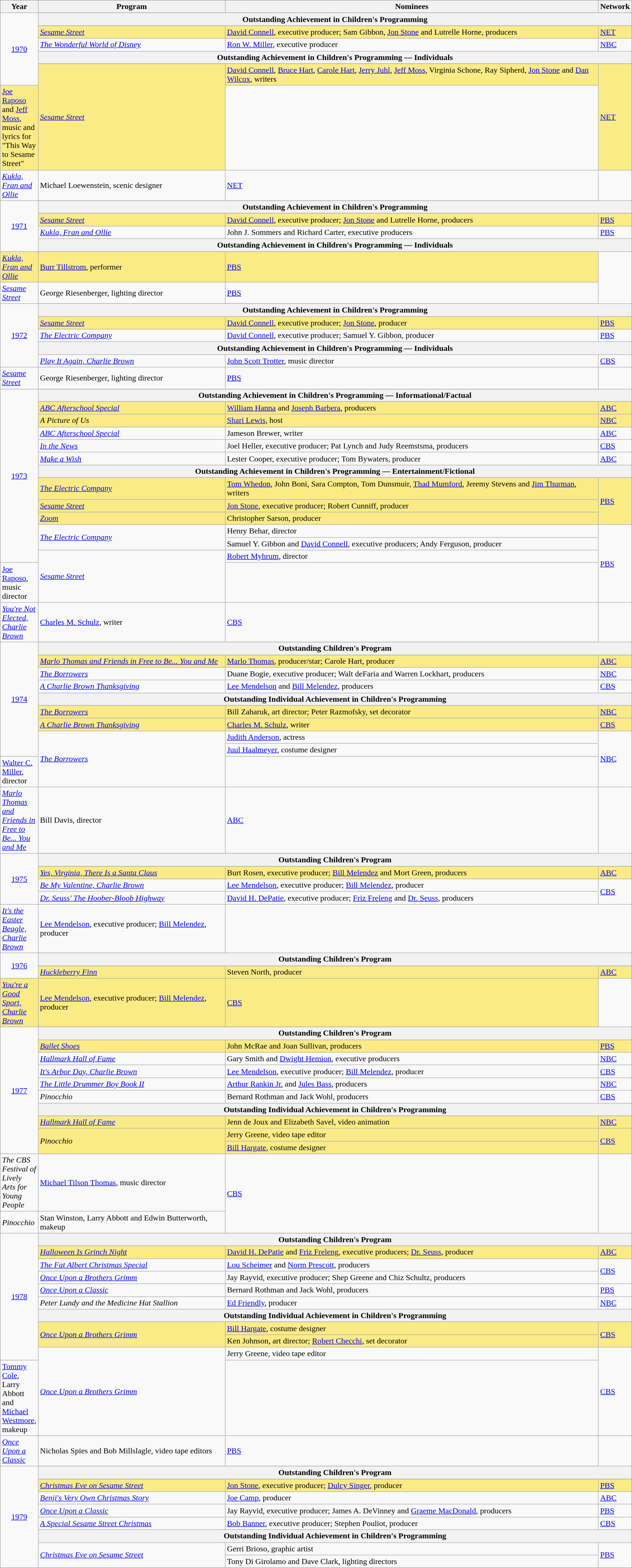<table class="wikitable" style="width:100%">
<tr bgcolor="#bebebe">
<th width="5%">Year</th>
<th width="30%">Program</th>
<th width="60%">Nominees</th>
<th width="5%">Network</th>
</tr>
<tr>
<td rowspan=8 style="text-align:center"><a href='#'>1970</a><br></td>
</tr>
<tr>
<th colspan="4">Outstanding Achievement in Children's Programming</th>
</tr>
<tr>
</tr>
<tr style="background:#FAEB86;">
<td><em><a href='#'>Sesame Street</a></em></td>
<td><a href='#'>David Connell</a>, executive producer; Sam Gibbon, <a href='#'>Jon Stone</a> and Lutrelle Horne, producers</td>
<td><a href='#'>NET</a></td>
</tr>
<tr>
<td><em><a href='#'>The Wonderful World of Disney</a></em></td>
<td><a href='#'>Ron W. Miller</a>, executive producer</td>
<td><a href='#'>NBC</a></td>
</tr>
<tr>
<th colspan="4">Outstanding Achievement in Children's Programming — Individuals</th>
</tr>
<tr>
</tr>
<tr style="background:#FAEB86;">
<td rowspan=2><em><a href='#'>Sesame Street</a></em></td>
<td><a href='#'>David Connell</a>, <a href='#'>Bruce Hart</a>, <a href='#'>Carole Hart</a>, <a href='#'>Jerry Juhl</a>, <a href='#'>Jeff Moss</a>, Virginia Schone, Ray Sipherd, <a href='#'>Jon Stone</a> and <a href='#'>Dan Wilcox</a>, writers</td>
<td rowspan=2><a href='#'>NET</a></td>
</tr>
<tr style="background:#FAEB86;">
<td><a href='#'>Joe Raposo</a> and <a href='#'>Jeff Moss</a>, music and lyrics for "This Way to Sesame Street"</td>
</tr>
<tr>
<td><em><a href='#'>Kukla, Fran and Ollie</a></em></td>
<td>Michael Loewenstein, scenic designer</td>
<td><a href='#'>NET</a></td>
</tr>
<tr>
<td rowspan=7 style="text-align:center"><a href='#'>1971</a><br></td>
</tr>
<tr>
<th colspan="4">Outstanding Achievement in Children's Programming</th>
</tr>
<tr>
</tr>
<tr style="background:#FAEB86;">
<td><em><a href='#'>Sesame Street</a></em></td>
<td><a href='#'>David Connell</a>, executive producer; <a href='#'>Jon Stone</a> and Lutrelle Horne, producers</td>
<td><a href='#'>PBS</a></td>
</tr>
<tr>
<td><em><a href='#'>Kukla, Fran and Ollie</a></em></td>
<td>John J. Sommers and Richard Carter, executive producers</td>
<td><a href='#'>PBS</a></td>
</tr>
<tr>
<th colspan="4">Outstanding Achievement in Children's Programming — Individuals</th>
</tr>
<tr>
</tr>
<tr style="background:#FAEB86;">
<td><em><a href='#'>Kukla, Fran and Ollie</a></em></td>
<td><a href='#'>Burr Tillstrom</a>, performer</td>
<td><a href='#'>PBS</a></td>
</tr>
<tr>
<td><em><a href='#'>Sesame Street</a></em></td>
<td>George Riesenberger, lighting director</td>
<td><a href='#'>PBS</a></td>
</tr>
<tr>
<td rowspan=7 style="text-align:center"><a href='#'>1972</a><br></td>
</tr>
<tr>
<th colspan="4">Outstanding Achievement in Children's Programming</th>
</tr>
<tr>
</tr>
<tr style="background:#FAEB86;">
<td><em><a href='#'>Sesame Street</a></em></td>
<td><a href='#'>David Connell</a>, executive producer; <a href='#'>Jon Stone</a>, producer</td>
<td><a href='#'>PBS</a></td>
</tr>
<tr>
<td><em><a href='#'>The Electric Company</a></em></td>
<td><a href='#'>David Connell</a>, executive producer; Samuel Y. Gibbon, producer</td>
<td><a href='#'>PBS</a></td>
</tr>
<tr>
<th colspan="4">Outstanding Achievement in Children's Programming — Individuals </th>
</tr>
<tr>
<td><em><a href='#'>Play It Again, Charlie Brown</a></em></td>
<td><a href='#'>John Scott Trotter</a>, music director</td>
<td><a href='#'>CBS</a></td>
</tr>
<tr>
<td><em><a href='#'>Sesame Street</a></em></td>
<td>George Riesenberger, lighting director</td>
<td><a href='#'>PBS</a></td>
</tr>
<tr>
<td rowspan=16 style="text-align:center"><a href='#'>1973</a><br></td>
</tr>
<tr>
<th colspan="4">Outstanding Achievement in Children's Programming — Informational/Factual</th>
</tr>
<tr>
</tr>
<tr style="background:#FAEB86;">
<td><em><a href='#'>ABC Afterschool Special</a></em><br></td>
<td><a href='#'>William Hanna</a> and <a href='#'>Joseph Barbera</a>, producers</td>
<td><a href='#'>ABC</a></td>
</tr>
<tr style="background:#FAEB86;">
<td><em>A Picture of Us</em></td>
<td><a href='#'>Shari Lewis</a>, host</td>
<td><a href='#'>NBC</a></td>
</tr>
<tr>
<td><em><a href='#'>ABC Afterschool Special</a></em><br></td>
<td>Jameson Brewer, writer</td>
<td><a href='#'>ABC</a></td>
</tr>
<tr>
<td><em><a href='#'>In the News</a></em></td>
<td>Joel Heller, executive producer; Pat Lynch and Judy Reemstsma, producers</td>
<td><a href='#'>CBS</a></td>
</tr>
<tr>
<td><em><a href='#'>Make a Wish</a></em></td>
<td>Lester Cooper, executive producer; Tom Bywaters, producer</td>
<td><a href='#'>ABC</a></td>
</tr>
<tr>
<th colspan="4">Outstanding Achievement in Children's Programming — Entertainment/Fictional</th>
</tr>
<tr>
</tr>
<tr style="background:#FAEB86;">
<td><em><a href='#'>The Electric Company</a></em></td>
<td><a href='#'>Tom Whedon</a>, John Boni, Sara Compton, Tom Dunsmuir, <a href='#'>Thad Mumford</a>, Jeremy Stevens and <a href='#'>Jim Thurman</a>, writers</td>
<td rowspan=3><a href='#'>PBS</a></td>
</tr>
<tr style="background:#FAEB86;">
<td><em><a href='#'>Sesame Street</a></em></td>
<td><a href='#'>Jon Stone</a>, executive producer; Robert Cunniff, producer</td>
</tr>
<tr style="background:#FAEB86;">
<td><em><a href='#'>Zoom</a></em></td>
<td>Christopher Sarson, producer</td>
</tr>
<tr>
<td rowspan=2><em><a href='#'>The Electric Company</a></em></td>
<td>Henry Behar, director</td>
<td rowspan=4><a href='#'>PBS</a></td>
</tr>
<tr>
<td>Samuel Y. Gibbon and <a href='#'>David Connell</a>, executive producers; Andy Ferguson, producer</td>
</tr>
<tr>
<td rowspan=2><em><a href='#'>Sesame Street</a></em></td>
<td><a href='#'>Robert Myhrum</a>, director</td>
</tr>
<tr>
<td><a href='#'>Joe Raposo</a>, music director</td>
</tr>
<tr>
<td><em><a href='#'>You're Not Elected, Charlie Brown</a></em></td>
<td><a href='#'>Charles M. Schulz</a>, writer</td>
<td><a href='#'>CBS</a></td>
</tr>
<tr>
<td rowspan=12 style="text-align:center"><a href='#'>1974</a><br></td>
</tr>
<tr>
<th colspan="4">Outstanding Children's Program</th>
</tr>
<tr>
</tr>
<tr style="background:#FAEB86;">
<td><em><a href='#'>Marlo Thomas and Friends in Free to Be... You and Me</a></em></td>
<td><a href='#'>Marlo Thomas</a>, producer/star; Carole Hart, producer</td>
<td><a href='#'>ABC</a></td>
</tr>
<tr>
<td><em><a href='#'>The Borrowers</a></em></td>
<td>Duane Bogie, executive producer; Walt deFaria and Warren Lockhart, producers</td>
<td><a href='#'>NBC</a></td>
</tr>
<tr>
<td><em><a href='#'>A Charlie Brown Thanksgiving</a></em></td>
<td><a href='#'>Lee Mendelson</a> and <a href='#'>Bill Melendez</a>, producers</td>
<td><a href='#'>CBS</a></td>
</tr>
<tr>
<th colspan="4">Outstanding Individual Achievement in Children's Programming</th>
</tr>
<tr>
</tr>
<tr style="background:#FAEB86;">
<td><em><a href='#'>The Borrowers</a></em></td>
<td>Bill Zaharuk, art director; Peter Razmofsky, set decorator</td>
<td><a href='#'>NBC</a></td>
</tr>
<tr style="background:#FAEB86;">
<td><em><a href='#'>A Charlie Brown Thanksgiving</a></em></td>
<td><a href='#'>Charles M. Schulz</a>, writer</td>
<td><a href='#'>CBS</a></td>
</tr>
<tr>
<td rowspan=3><em><a href='#'>The Borrowers</a></em></td>
<td><a href='#'>Judith Anderson</a>, actress</td>
<td rowspan=3><a href='#'>NBC</a></td>
</tr>
<tr>
<td><a href='#'>Juul Haalmeyer</a>, costume designer</td>
</tr>
<tr>
<td><a href='#'>Walter C. Miller</a>, director</td>
</tr>
<tr>
<td><em><a href='#'>Marlo Thomas and Friends in Free to Be... You and Me</a></em></td>
<td>Bill Davis, director</td>
<td><a href='#'>ABC</a></td>
</tr>
<tr>
<td rowspan=6 style="text-align:center"><a href='#'>1975</a><br></td>
</tr>
<tr>
<th colspan="4">Outstanding Children's Program</th>
</tr>
<tr>
</tr>
<tr style="background:#FAEB86;">
<td><em><a href='#'>Yes, Virginia, There Is a Santa Claus</a></em></td>
<td>Burt Rosen, executive producer; <a href='#'>Bill Melendez</a> and Mort Green, producers</td>
<td><a href='#'>ABC</a></td>
</tr>
<tr>
<td><em><a href='#'>Be My Valentine, Charlie Brown</a></em></td>
<td><a href='#'>Lee Mendelson</a>, executive producer; <a href='#'>Bill Melendez</a>, producer</td>
<td rowspan=2><a href='#'>CBS</a></td>
</tr>
<tr>
<td><em><a href='#'>Dr. Seuss' The Hoober-Bloob Highway</a></em></td>
<td><a href='#'>David H. DePatie</a>, executive producer; <a href='#'>Friz Freleng</a> and <a href='#'>Dr. Seuss</a>, producers</td>
</tr>
<tr>
<td><em><a href='#'>It's the Easter Beagle, Charlie Brown</a></em></td>
<td><a href='#'>Lee Mendelson</a>, executive producer; <a href='#'>Bill Melendez</a>, producer</td>
</tr>
<tr>
<td rowspan=4 style="text-align:center"><a href='#'>1976</a><br></td>
</tr>
<tr>
<th colspan="4">Outstanding Children's Program</th>
</tr>
<tr>
</tr>
<tr style="background:#FAEB86;">
<td><em><a href='#'>Huckleberry Finn</a></em></td>
<td>Steven North, producer</td>
<td><a href='#'>ABC</a></td>
</tr>
<tr style="background:#FAEB86;">
<td><em><a href='#'>You're a Good Sport, Charlie Brown</a></em></td>
<td><a href='#'>Lee Mendelson</a>, executive producer; <a href='#'>Bill Melendez</a>, producer</td>
<td><a href='#'>CBS</a></td>
</tr>
<tr>
<td rowspan=13 style="text-align:center"><a href='#'>1977</a><br></td>
</tr>
<tr>
<th colspan="4">Outstanding Children's Program</th>
</tr>
<tr>
</tr>
<tr style="background:#FAEB86;">
<td><em><a href='#'>Ballet Shoes</a></em></td>
<td>John McRae and Joan Sullivan, producers</td>
<td><a href='#'>PBS</a></td>
</tr>
<tr>
<td><em><a href='#'>Hallmark Hall of Fame</a></em><br></td>
<td>Gary Smith and <a href='#'>Dwight Hemion</a>, executive producers</td>
<td><a href='#'>NBC</a></td>
</tr>
<tr>
<td><em><a href='#'>It's Arbor Day, Charlie Brown</a></em></td>
<td><a href='#'>Lee Mendelson</a>, executive producer; <a href='#'>Bill Melendez</a>, producer</td>
<td><a href='#'>CBS</a></td>
</tr>
<tr>
<td><em><a href='#'>The Little Drummer Boy Book II</a></em></td>
<td><a href='#'>Arthur Rankin Jr.</a> and <a href='#'>Jules Bass</a>, producers</td>
<td><a href='#'>NBC</a></td>
</tr>
<tr>
<td><em>Pinocchio</em></td>
<td>Bernard Rothman and Jack Wohl, producers</td>
<td><a href='#'>CBS</a></td>
</tr>
<tr>
<th colspan="4">Outstanding Individual Achievement in Children's Programming</th>
</tr>
<tr>
</tr>
<tr style="background:#FAEB86;">
<td><em><a href='#'>Hallmark Hall of Fame</a></em><br></td>
<td>Jenn de Joux and Elizabeth Savel, video animation</td>
<td><a href='#'>NBC</a></td>
</tr>
<tr style="background:#FAEB86;">
<td rowspan=2><em>Pinocchio</em></td>
<td>Jerry Greene, video tape editor</td>
<td rowspan=2><a href='#'>CBS</a></td>
</tr>
<tr style="background:#FAEB86;">
<td><a href='#'>Bill Hargate</a>, costume designer</td>
</tr>
<tr>
<td><em>The CBS Festival of Lively Arts for Young People</em><br></td>
<td><a href='#'>Michael Tilson Thomas</a>, music director</td>
<td rowspan=2><a href='#'>CBS</a></td>
</tr>
<tr>
<td><em>Pinocchio</em></td>
<td>Stan Winston, Larry Abbott and Edwin Butterworth, makeup</td>
</tr>
<tr>
<td rowspan=13 style="text-align:center"><a href='#'>1978</a><br></td>
</tr>
<tr>
<th colspan="4">Outstanding Children's Program</th>
</tr>
<tr>
</tr>
<tr style="background:#FAEB86;">
<td><em><a href='#'>Halloween Is Grinch Night</a></em></td>
<td><a href='#'>David H. DePatie</a> and <a href='#'>Friz Freleng</a>, executive producers; <a href='#'>Dr. Seuss</a>, producer</td>
<td><a href='#'>ABC</a></td>
</tr>
<tr>
<td><em><a href='#'>The Fat Albert Christmas Special</a></em></td>
<td><a href='#'>Lou Scheimer</a> and <a href='#'>Norm Prescott</a>, producers</td>
<td rowspan=2><a href='#'>CBS</a></td>
</tr>
<tr>
<td><em><a href='#'>Once Upon a Brothers Grimm</a></em></td>
<td>Jay Rayvid, executive producer; Shep Greene and Chiz Schultz, producers</td>
</tr>
<tr>
<td><em><a href='#'>Once Upon a Classic</a></em><br></td>
<td>Bernard Rothman and Jack Wohl, producers</td>
<td><a href='#'>PBS</a></td>
</tr>
<tr>
<td><em>Peter Lundy and the Medicine Hat Stallion</em></td>
<td><a href='#'>Ed Friendly</a>, producer</td>
<td><a href='#'>NBC</a></td>
</tr>
<tr>
<th colspan="4">Outstanding Individual Achievement in Children's Programming</th>
</tr>
<tr>
</tr>
<tr style="background:#FAEB86;">
<td rowspan=2><em><a href='#'>Once Upon a Brothers Grimm</a></em></td>
<td><a href='#'>Bill Hargate</a>, costume designer</td>
<td rowspan=2><a href='#'>CBS</a></td>
</tr>
<tr style="background:#FAEB86;">
<td>Ken Johnson, art director; <a href='#'>Robert Checchi</a>, set decorator</td>
</tr>
<tr>
<td rowspan=2><em><a href='#'>Once Upon a Brothers Grimm</a></em></td>
<td>Jerry Greene, video tape editor</td>
<td rowspan=2><a href='#'>CBS</a></td>
</tr>
<tr>
<td><a href='#'>Tommy Cole</a>, Larry Abbott and <a href='#'>Michael Westmore</a>, makeup</td>
</tr>
<tr>
<td><em><a href='#'>Once Upon a Classic</a></em><br></td>
<td>Nicholas Spies and Bob Millslagle, video tape editors</td>
<td><a href='#'>PBS</a></td>
</tr>
<tr>
<td rowspan=10 style="text-align:center"><a href='#'>1979</a><br></td>
</tr>
<tr>
<th colspan="4">Outstanding Children's Program</th>
</tr>
<tr>
</tr>
<tr style="background:#FAEB86;">
<td><em><a href='#'>Christmas Eve on Sesame Street</a></em></td>
<td><a href='#'>Jon Stone</a>, executive producer; <a href='#'>Dulcy Singer</a>, producer</td>
<td><a href='#'>PBS</a></td>
</tr>
<tr>
<td><em><a href='#'>Benji's Very Own Christmas Story</a></em></td>
<td><a href='#'>Joe Camp</a>, producer</td>
<td><a href='#'>ABC</a></td>
</tr>
<tr>
<td><em><a href='#'>Once Upon a Classic</a></em></td>
<td>Jay Rayvid, executive producer; James A. DeVinney and <a href='#'>Graeme MacDonald</a>, producers</td>
<td><a href='#'>PBS</a></td>
</tr>
<tr>
<td><em><a href='#'>A Special Sesame Street Christmas</a></em></td>
<td><a href='#'>Bob Banner</a>, executive producer; Stephen Pouliot, producer</td>
<td><a href='#'>CBS</a></td>
</tr>
<tr>
<th colspan="4">Outstanding Individual Achievement in Children's Programming </th>
</tr>
<tr>
<td rowspan=2><em><a href='#'>Christmas Eve on Sesame Street</a></em></td>
<td>Gerri Brioso, graphic artist</td>
<td rowspan=2><a href='#'>PBS</a></td>
</tr>
<tr>
<td>Tony Di Girolamo and Dave Clark, lighting directors</td>
</tr>
</table>
